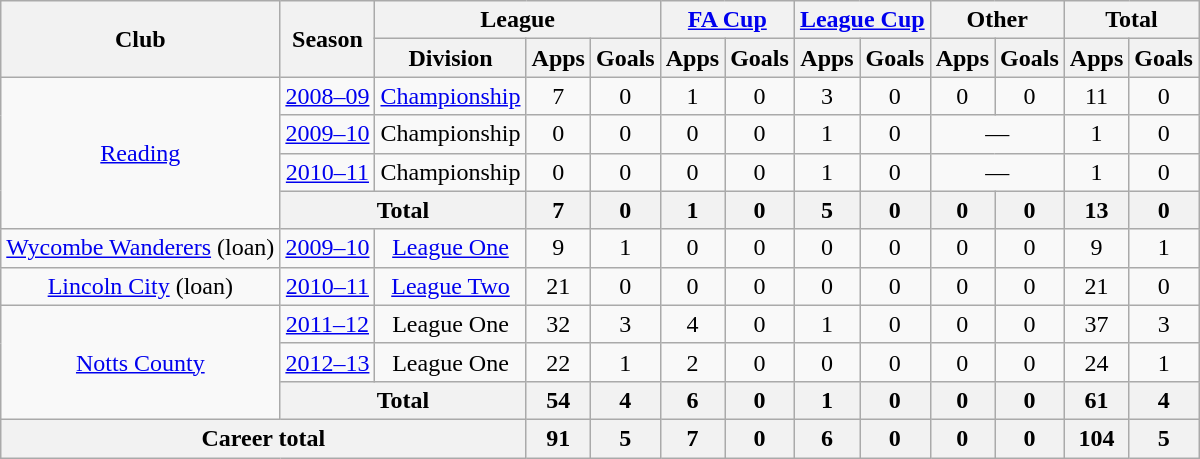<table class="wikitable" style="text-align: center;">
<tr>
<th rowspan=2>Club</th>
<th rowspan=2>Season</th>
<th colspan=3>League</th>
<th colspan=2><a href='#'>FA Cup</a></th>
<th colspan=2><a href='#'>League Cup</a></th>
<th colspan=2>Other</th>
<th colspan=3>Total</th>
</tr>
<tr>
<th>Division</th>
<th>Apps</th>
<th>Goals</th>
<th>Apps</th>
<th>Goals</th>
<th>Apps</th>
<th>Goals</th>
<th>Apps</th>
<th>Goals</th>
<th>Apps</th>
<th>Goals</th>
</tr>
<tr>
<td rowspan=4><a href='#'>Reading</a></td>
<td><a href='#'>2008–09</a></td>
<td><a href='#'>Championship</a></td>
<td>7</td>
<td>0</td>
<td>1</td>
<td>0</td>
<td>3</td>
<td>0</td>
<td>0</td>
<td>0</td>
<td>11</td>
<td>0</td>
</tr>
<tr>
<td><a href='#'>2009–10</a></td>
<td>Championship</td>
<td>0</td>
<td>0</td>
<td>0</td>
<td>0</td>
<td>1</td>
<td>0</td>
<td colspan=2>—</td>
<td>1</td>
<td>0</td>
</tr>
<tr>
<td><a href='#'>2010–11</a></td>
<td>Championship</td>
<td>0</td>
<td>0</td>
<td>0</td>
<td>0</td>
<td>1</td>
<td>0</td>
<td colspan=2>—</td>
<td>1</td>
<td>0</td>
</tr>
<tr>
<th colspan=2>Total</th>
<th>7</th>
<th>0</th>
<th>1</th>
<th>0</th>
<th>5</th>
<th>0</th>
<th>0</th>
<th>0</th>
<th>13</th>
<th>0</th>
</tr>
<tr>
<td><a href='#'>Wycombe Wanderers</a> (loan)</td>
<td><a href='#'>2009–10</a></td>
<td><a href='#'>League One</a></td>
<td>9</td>
<td>1</td>
<td>0</td>
<td>0</td>
<td>0</td>
<td>0</td>
<td>0</td>
<td>0</td>
<td>9</td>
<td>1</td>
</tr>
<tr>
<td><a href='#'>Lincoln City</a> (loan)</td>
<td><a href='#'>2010–11</a></td>
<td><a href='#'>League Two</a></td>
<td>21</td>
<td>0</td>
<td>0</td>
<td>0</td>
<td>0</td>
<td>0</td>
<td>0</td>
<td>0</td>
<td>21</td>
<td>0</td>
</tr>
<tr>
<td rowspan=3><a href='#'>Notts County</a></td>
<td><a href='#'>2011–12</a></td>
<td>League One</td>
<td>32</td>
<td>3</td>
<td>4</td>
<td>0</td>
<td>1</td>
<td>0</td>
<td>0</td>
<td>0</td>
<td>37</td>
<td>3</td>
</tr>
<tr>
<td><a href='#'>2012–13</a></td>
<td>League One</td>
<td>22</td>
<td>1</td>
<td>2</td>
<td>0</td>
<td>0</td>
<td>0</td>
<td>0</td>
<td>0</td>
<td>24</td>
<td>1</td>
</tr>
<tr>
<th colspan=2>Total</th>
<th>54</th>
<th>4</th>
<th>6</th>
<th>0</th>
<th>1</th>
<th>0</th>
<th>0</th>
<th>0</th>
<th>61</th>
<th>4</th>
</tr>
<tr>
<th colspan=3>Career total</th>
<th>91</th>
<th>5</th>
<th>7</th>
<th>0</th>
<th>6</th>
<th>0</th>
<th>0</th>
<th>0</th>
<th>104</th>
<th>5</th>
</tr>
</table>
